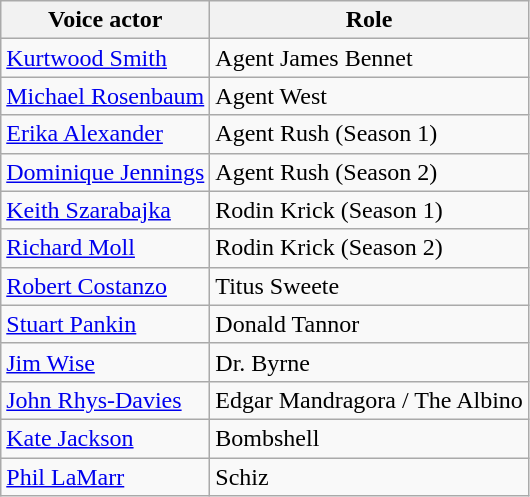<table class="wikitable">
<tr ">
<th>Voice actor</th>
<th>Role</th>
</tr>
<tr>
<td><a href='#'>Kurtwood Smith</a></td>
<td>Agent James Bennet</td>
</tr>
<tr>
<td><a href='#'>Michael Rosenbaum</a></td>
<td>Agent West</td>
</tr>
<tr>
<td><a href='#'>Erika Alexander</a></td>
<td>Agent Rush (Season 1)</td>
</tr>
<tr>
<td><a href='#'>Dominique Jennings</a></td>
<td>Agent Rush (Season 2)</td>
</tr>
<tr>
<td><a href='#'>Keith Szarabajka</a></td>
<td>Rodin Krick (Season 1)</td>
</tr>
<tr>
<td><a href='#'>Richard Moll</a></td>
<td>Rodin Krick (Season 2)</td>
</tr>
<tr>
<td><a href='#'>Robert Costanzo</a></td>
<td>Titus Sweete</td>
</tr>
<tr>
<td><a href='#'>Stuart Pankin</a></td>
<td>Donald Tannor</td>
</tr>
<tr>
<td><a href='#'>Jim Wise</a></td>
<td>Dr. Byrne</td>
</tr>
<tr>
<td><a href='#'>John Rhys-Davies</a></td>
<td>Edgar Mandragora / The Albino</td>
</tr>
<tr>
<td><a href='#'>Kate Jackson</a></td>
<td>Bombshell</td>
</tr>
<tr>
<td><a href='#'>Phil LaMarr</a></td>
<td>Schiz</td>
</tr>
</table>
